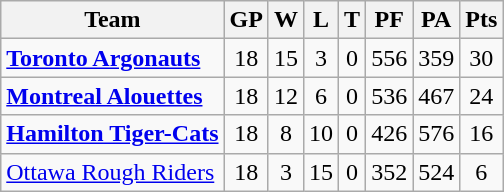<table class="wikitable">
<tr>
<th>Team</th>
<th>GP</th>
<th>W</th>
<th>L</th>
<th>T</th>
<th>PF</th>
<th>PA</th>
<th>Pts</th>
</tr>
<tr style="text-align:center;">
<td style="text-align:left;"><strong><a href='#'>Toronto Argonauts</a></strong></td>
<td>18</td>
<td>15</td>
<td>3</td>
<td>0</td>
<td>556</td>
<td>359</td>
<td>30</td>
</tr>
<tr style="text-align:center;">
<td style="text-align:left;"><strong><a href='#'>Montreal Alouettes</a></strong></td>
<td>18</td>
<td>12</td>
<td>6</td>
<td>0</td>
<td>536</td>
<td>467</td>
<td>24</td>
</tr>
<tr style="text-align:center;">
<td style="text-align:left;"><strong><a href='#'>Hamilton Tiger-Cats</a></strong></td>
<td>18</td>
<td>8</td>
<td>10</td>
<td>0</td>
<td>426</td>
<td>576</td>
<td>16</td>
</tr>
<tr style="text-align:center;">
<td style="text-align:left;"><a href='#'>Ottawa Rough Riders</a></td>
<td>18</td>
<td>3</td>
<td>15</td>
<td>0</td>
<td>352</td>
<td>524</td>
<td>6</td>
</tr>
</table>
